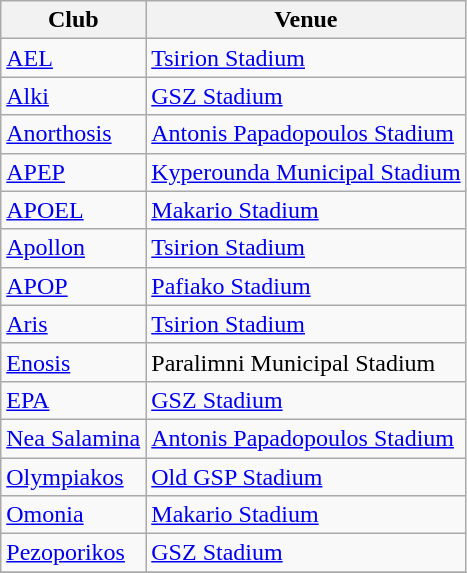<table class="wikitable">
<tr>
<th>Club</th>
<th>Venue</th>
</tr>
<tr>
<td><a href='#'>AEL</a></td>
<td><a href='#'>Tsirion Stadium</a></td>
</tr>
<tr>
<td><a href='#'>Alki</a></td>
<td><a href='#'>GSZ Stadium</a></td>
</tr>
<tr>
<td><a href='#'>Anorthosis</a></td>
<td><a href='#'>Antonis Papadopoulos Stadium</a></td>
</tr>
<tr>
<td><a href='#'>APEP</a></td>
<td><a href='#'>Kyperounda Municipal Stadium</a></td>
</tr>
<tr>
<td><a href='#'>APOEL</a></td>
<td><a href='#'>Makario Stadium</a></td>
</tr>
<tr>
<td><a href='#'>Apollon</a></td>
<td><a href='#'>Tsirion Stadium</a></td>
</tr>
<tr>
<td><a href='#'>APOP</a></td>
<td><a href='#'>Pafiako Stadium</a></td>
</tr>
<tr>
<td><a href='#'>Aris</a></td>
<td><a href='#'>Tsirion Stadium</a></td>
</tr>
<tr>
<td><a href='#'>Enosis</a></td>
<td>Paralimni Municipal Stadium</td>
</tr>
<tr>
<td><a href='#'>EPA</a></td>
<td><a href='#'>GSZ Stadium</a></td>
</tr>
<tr>
<td><a href='#'>Nea Salamina</a></td>
<td><a href='#'>Antonis Papadopoulos Stadium</a></td>
</tr>
<tr>
<td><a href='#'>Olympiakos</a></td>
<td><a href='#'>Old GSP Stadium</a></td>
</tr>
<tr>
<td><a href='#'>Omonia</a></td>
<td><a href='#'>Makario Stadium</a></td>
</tr>
<tr>
<td><a href='#'>Pezoporikos</a></td>
<td><a href='#'>GSZ Stadium</a></td>
</tr>
<tr>
</tr>
</table>
